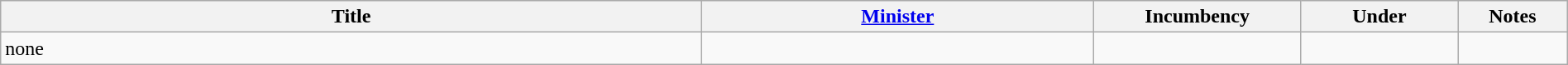<table class="wikitable" style="width:100%;">
<tr>
<th>Title</th>
<th style="width:25%;"><a href='#'>Minister</a></th>
<th style="width:160px;">Incumbency</th>
<th style="width:10%;">Under</th>
<th style="width:7%;">Notes</th>
</tr>
<tr>
<td>none</td>
<td></td>
<td></td>
<td></td>
<td></td>
</tr>
</table>
